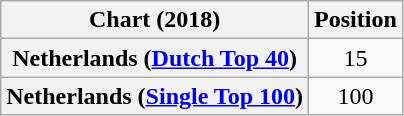<table class="wikitable sortable plainrowheaders" style="text-align:center">
<tr>
<th scope="col">Chart (2018)</th>
<th scope="col">Position</th>
</tr>
<tr>
<th scope="row">Netherlands (<a href='#'>Dutch Top 40</a>)</th>
<td>15</td>
</tr>
<tr>
<th scope="row">Netherlands (<a href='#'>Single Top 100</a>)</th>
<td>100</td>
</tr>
</table>
